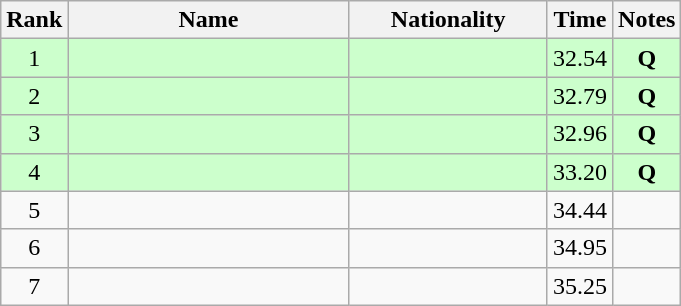<table class="wikitable sortable" style="text-align:center">
<tr>
<th>Rank</th>
<th style="width:180px">Name</th>
<th style="width:125px">Nationality</th>
<th>Time</th>
<th>Notes</th>
</tr>
<tr style="background:#cfc;">
<td>1</td>
<td style="text-align:left;"></td>
<td style="text-align:left;"></td>
<td>32.54</td>
<td><strong>Q</strong></td>
</tr>
<tr style="background:#cfc;">
<td>2</td>
<td style="text-align:left;"></td>
<td style="text-align:left;"></td>
<td>32.79</td>
<td><strong>Q</strong></td>
</tr>
<tr style="background:#cfc;">
<td>3</td>
<td style="text-align:left;"></td>
<td style="text-align:left;"></td>
<td>32.96</td>
<td><strong>Q</strong></td>
</tr>
<tr style="background:#cfc;">
<td>4</td>
<td style="text-align:left;"></td>
<td style="text-align:left;"></td>
<td>33.20</td>
<td><strong>Q</strong></td>
</tr>
<tr>
<td>5</td>
<td style="text-align:left;"></td>
<td style="text-align:left;"></td>
<td>34.44</td>
<td></td>
</tr>
<tr>
<td>6</td>
<td style="text-align:left;"></td>
<td style="text-align:left;"></td>
<td>34.95</td>
<td></td>
</tr>
<tr>
<td>7</td>
<td style="text-align:left;"></td>
<td style="text-align:left;"></td>
<td>35.25</td>
<td></td>
</tr>
</table>
